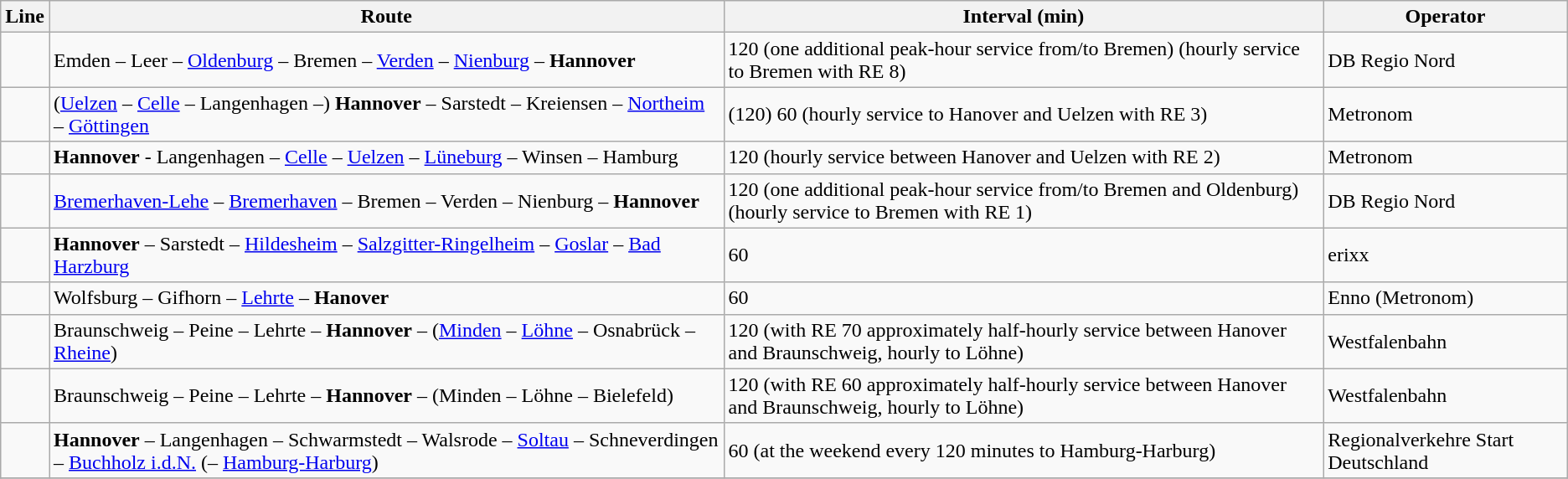<table class="wikitable">
<tr>
<th>Line</th>
<th>Route</th>
<th>Interval (min)</th>
<th>Operator</th>
</tr>
<tr>
<td align="center"></td>
<td> Emden – Leer – <a href='#'>Oldenburg</a> – Bremen – <a href='#'>Verden</a> – <a href='#'>Nienburg</a> –  <strong>Hannover</strong></td>
<td>120 (one additional peak-hour service from/to Bremen) (hourly service to Bremen with RE 8)</td>
<td>DB Regio Nord</td>
</tr>
<tr>
<td align="center"></td>
<td>(<a href='#'>Uelzen</a> – <a href='#'>Celle</a> – Langenhagen –) <strong>Hannover</strong> – Sarstedt – Kreiensen – <a href='#'>Northeim</a> – <a href='#'>Göttingen</a></td>
<td>(120) 60 (hourly service to Hanover and Uelzen with RE 3)</td>
<td>Metronom</td>
</tr>
<tr>
<td align="center"></td>
<td><strong>Hannover</strong> - Langenhagen – <a href='#'>Celle</a> – <a href='#'>Uelzen</a> – <a href='#'>Lüneburg</a> – Winsen – Hamburg</td>
<td>120 (hourly service between Hanover and Uelzen with RE 2)</td>
<td>Metronom</td>
</tr>
<tr>
<td align="center"></td>
<td><a href='#'>Bremerhaven-Lehe</a> – <a href='#'>Bremerhaven</a> – Bremen – Verden – Nienburg –  <strong>Hannover</strong></td>
<td>120 (one additional peak-hour service from/to Bremen and Oldenburg) (hourly service to Bremen with RE 1)</td>
<td>DB Regio Nord</td>
</tr>
<tr>
<td align="center"></td>
<td><strong>Hannover</strong> – Sarstedt – <a href='#'>Hildesheim</a> – <a href='#'>Salzgitter-Ringelheim</a> – <a href='#'>Goslar</a> – <a href='#'>Bad Harzburg</a></td>
<td>60</td>
<td>erixx</td>
</tr>
<tr>
<td align="center"></td>
<td>Wolfsburg – Gifhorn – <a href='#'>Lehrte</a> – <strong>Hanover</strong></td>
<td>60</td>
<td>Enno (Metronom)</td>
</tr>
<tr>
<td align="center"></td>
<td>Braunschweig – Peine – Lehrte – <strong>Hannover</strong> – (<a href='#'>Minden</a> – <a href='#'>Löhne</a> – Osnabrück – <a href='#'>Rheine</a>)</td>
<td>120 (with RE 70 approximately half-hourly service between Hanover and Braunschweig, hourly to Löhne)</td>
<td>Westfalenbahn</td>
</tr>
<tr>
<td align="center"></td>
<td>Braunschweig – Peine – Lehrte – <strong>Hannover</strong> – (Minden – Löhne – Bielefeld)</td>
<td>120 (with RE 60 approximately half-hourly service between Hanover and Braunschweig, hourly to Löhne)</td>
<td>Westfalenbahn</td>
</tr>
<tr>
<td align="center"></td>
<td><strong>Hannover</strong> – Langenhagen – Schwarmstedt – Walsrode – <a href='#'>Soltau</a> – Schneverdingen – <a href='#'>Buchholz i.d.N.</a> (– <a href='#'>Hamburg-Harburg</a>)</td>
<td>60 (at the weekend every 120 minutes to Hamburg-Harburg)</td>
<td>Regionalverkehre Start Deutschland</td>
</tr>
<tr>
</tr>
</table>
